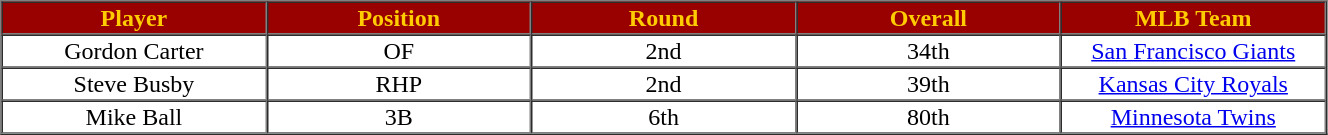<table cellpadding="1" border="1" cellspacing="0" style="width:70%;">
<tr>
<th style="background:#990000; width:20%;color:#FFCC00;">Player</th>
<th style="background:#990000; width:20%;color:#FFCC00;">Position</th>
<th style="background:#990000; width:20%;color:#FFCC00;">Round</th>
<th style="background:#990000; width:20%;color:#FFCC00;">Overall</th>
<th style="background:#990000; width:20%;color:#FFCC00;">MLB Team</th>
</tr>
<tr style="text-align:center;">
<td>Gordon Carter</td>
<td>OF</td>
<td>2nd</td>
<td>34th</td>
<td><a href='#'>San Francisco Giants</a></td>
</tr>
<tr style="text-align:center;">
<td>Steve Busby</td>
<td>RHP</td>
<td>2nd</td>
<td>39th</td>
<td><a href='#'>Kansas City Royals</a></td>
</tr>
<tr style="text-align:center;">
<td>Mike Ball</td>
<td>3B</td>
<td>6th</td>
<td>80th</td>
<td><a href='#'>Minnesota Twins</a></td>
</tr>
</table>
